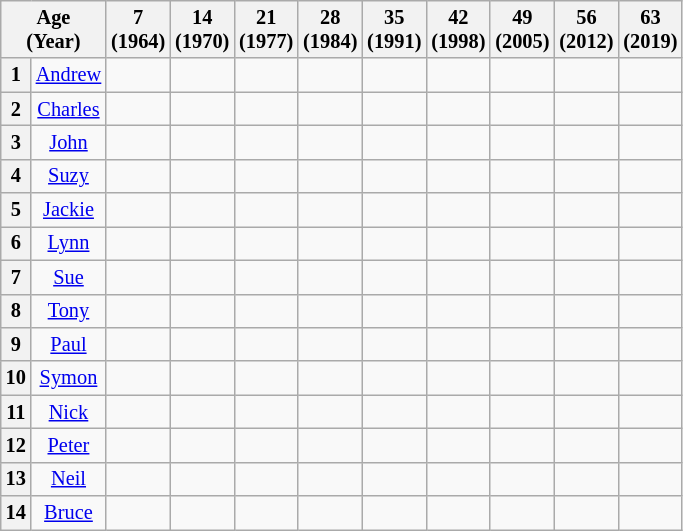<table class="wikitable" style="text-align:center;font-size: 85%">
<tr>
<th colspan="2">Age<br>(Year)<br></th>
<th>7 <br>(1964)</th>
<th>14<br>(1970)</th>
<th>21<br>(1977)</th>
<th>28<br>(1984)</th>
<th>35<br>(1991)</th>
<th>42<br>(1998)</th>
<th>49<br>(2005)</th>
<th>56<br>(2012)</th>
<th>63<br>(2019)</th>
</tr>
<tr>
<th>1</th>
<td><a href='#'>Andrew</a></td>
<td></td>
<td></td>
<td></td>
<td></td>
<td></td>
<td></td>
<td></td>
<td></td>
<td></td>
</tr>
<tr>
<th>2</th>
<td><a href='#'>Charles</a></td>
<td></td>
<td></td>
<td></td>
<td></td>
<td></td>
<td></td>
<td></td>
<td></td>
<td></td>
</tr>
<tr>
<th>3</th>
<td><a href='#'>John</a></td>
<td></td>
<td></td>
<td></td>
<td></td>
<td></td>
<td></td>
<td></td>
<td></td>
<td></td>
</tr>
<tr>
<th>4</th>
<td><a href='#'>Suzy</a></td>
<td></td>
<td></td>
<td></td>
<td></td>
<td></td>
<td></td>
<td></td>
<td></td>
<td></td>
</tr>
<tr>
<th>5</th>
<td><a href='#'>Jackie</a></td>
<td></td>
<td></td>
<td></td>
<td></td>
<td></td>
<td></td>
<td></td>
<td></td>
<td></td>
</tr>
<tr>
<th>6</th>
<td><a href='#'>Lynn</a></td>
<td></td>
<td></td>
<td></td>
<td></td>
<td></td>
<td></td>
<td></td>
<td></td>
<td></td>
</tr>
<tr>
<th>7</th>
<td><a href='#'>Sue</a></td>
<td></td>
<td></td>
<td></td>
<td></td>
<td></td>
<td></td>
<td></td>
<td></td>
<td></td>
</tr>
<tr>
<th>8</th>
<td><a href='#'>Tony</a></td>
<td></td>
<td></td>
<td></td>
<td></td>
<td></td>
<td></td>
<td></td>
<td></td>
<td></td>
</tr>
<tr>
<th>9</th>
<td><a href='#'>Paul</a></td>
<td></td>
<td></td>
<td></td>
<td></td>
<td></td>
<td></td>
<td></td>
<td></td>
<td></td>
</tr>
<tr>
<th>10</th>
<td><a href='#'>Symon</a></td>
<td></td>
<td></td>
<td></td>
<td></td>
<td></td>
<td></td>
<td></td>
<td></td>
<td></td>
</tr>
<tr>
<th>11</th>
<td><a href='#'>Nick</a></td>
<td></td>
<td></td>
<td></td>
<td></td>
<td></td>
<td></td>
<td></td>
<td></td>
<td></td>
</tr>
<tr>
<th>12</th>
<td><a href='#'>Peter</a></td>
<td></td>
<td></td>
<td></td>
<td></td>
<td></td>
<td></td>
<td></td>
<td></td>
<td></td>
</tr>
<tr>
<th>13</th>
<td><a href='#'>Neil</a></td>
<td></td>
<td></td>
<td></td>
<td></td>
<td></td>
<td></td>
<td></td>
<td></td>
<td></td>
</tr>
<tr>
<th>14</th>
<td><a href='#'>Bruce</a></td>
<td></td>
<td></td>
<td></td>
<td></td>
<td></td>
<td></td>
<td></td>
<td></td>
<td></td>
</tr>
</table>
